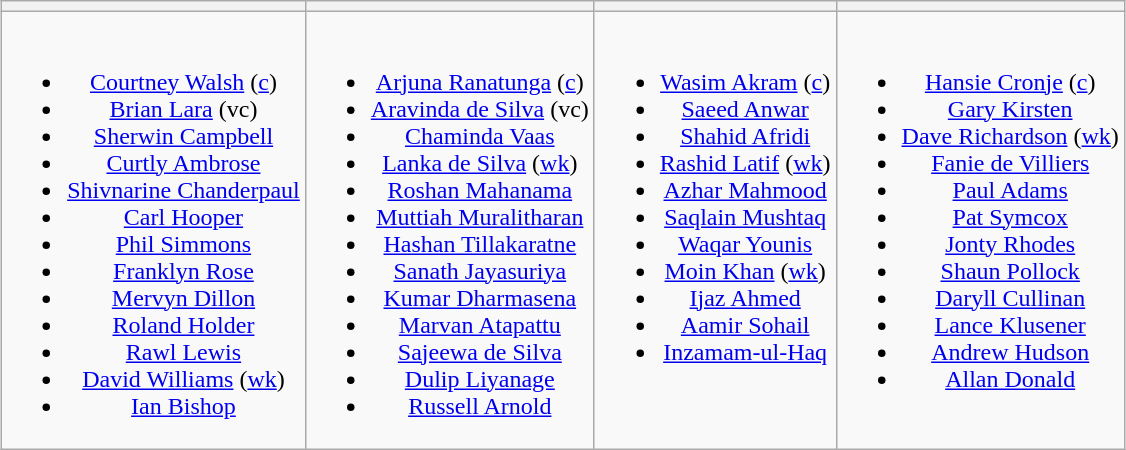<table class="wikitable" style="text-align:center; margin:auto">
<tr>
<th></th>
<th></th>
<th></th>
<th></th>
</tr>
<tr style="vertical-align:top">
<td><br><ul><li><a href='#'>Courtney Walsh</a> (<a href='#'>c</a>)</li><li><a href='#'>Brian Lara</a> (vc)</li><li><a href='#'>Sherwin Campbell</a></li><li><a href='#'>Curtly Ambrose</a></li><li><a href='#'>Shivnarine Chanderpaul</a></li><li><a href='#'>Carl Hooper</a></li><li><a href='#'>Phil Simmons</a></li><li><a href='#'>Franklyn Rose</a></li><li><a href='#'>Mervyn Dillon</a></li><li><a href='#'>Roland Holder</a></li><li><a href='#'>Rawl Lewis</a></li><li><a href='#'>David Williams</a> (<a href='#'>wk</a>)</li><li><a href='#'>Ian Bishop</a></li></ul></td>
<td><br><ul><li><a href='#'>Arjuna Ranatunga</a> (<a href='#'>c</a>)</li><li><a href='#'>Aravinda de Silva</a> (vc)</li><li><a href='#'>Chaminda Vaas</a></li><li><a href='#'>Lanka de Silva</a> (<a href='#'>wk</a>)</li><li><a href='#'>Roshan Mahanama</a></li><li><a href='#'>Muttiah Muralitharan</a></li><li><a href='#'>Hashan Tillakaratne</a></li><li><a href='#'>Sanath Jayasuriya</a></li><li><a href='#'>Kumar Dharmasena</a></li><li><a href='#'>Marvan Atapattu</a></li><li><a href='#'>Sajeewa de Silva</a></li><li><a href='#'>Dulip Liyanage</a></li><li><a href='#'>Russell Arnold</a></li></ul></td>
<td><br><ul><li><a href='#'>Wasim Akram</a> (<a href='#'>c</a>)</li><li><a href='#'>Saeed Anwar</a></li><li><a href='#'>Shahid Afridi</a></li><li><a href='#'>Rashid Latif</a> (<a href='#'>wk</a>)</li><li><a href='#'>Azhar Mahmood</a></li><li><a href='#'>Saqlain Mushtaq</a></li><li><a href='#'>Waqar Younis</a></li><li><a href='#'>Moin Khan</a> (<a href='#'>wk</a>)</li><li><a href='#'>Ijaz Ahmed</a></li><li><a href='#'>Aamir Sohail</a></li><li><a href='#'>Inzamam-ul-Haq</a></li></ul></td>
<td><br><ul><li><a href='#'>Hansie Cronje</a> (<a href='#'>c</a>)</li><li><a href='#'>Gary Kirsten</a></li><li><a href='#'>Dave Richardson</a> (<a href='#'>wk</a>)</li><li><a href='#'>Fanie de Villiers</a></li><li><a href='#'>Paul Adams</a></li><li><a href='#'>Pat Symcox</a></li><li><a href='#'>Jonty Rhodes</a></li><li><a href='#'>Shaun Pollock</a></li><li><a href='#'>Daryll Cullinan</a></li><li><a href='#'>Lance Klusener</a></li><li><a href='#'>Andrew Hudson</a></li><li><a href='#'>Allan Donald</a></li></ul></td>
</tr>
</table>
